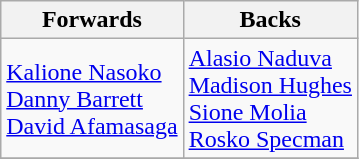<table class=wikitable style="text-align: left;">
<tr>
<th align=center>Forwards</th>
<th align=center>Backs</th>
</tr>
<tr>
<td> <a href='#'>Kalione Nasoko</a> <br>  <a href='#'>Danny Barrett</a> <br>  <a href='#'>David Afamasaga</a></td>
<td> <a href='#'>Alasio Naduva</a> <br>  <a href='#'>Madison Hughes</a> <br>  <a href='#'>Sione Molia</a> <br>  <a href='#'>Rosko Specman</a></td>
</tr>
<tr>
</tr>
</table>
